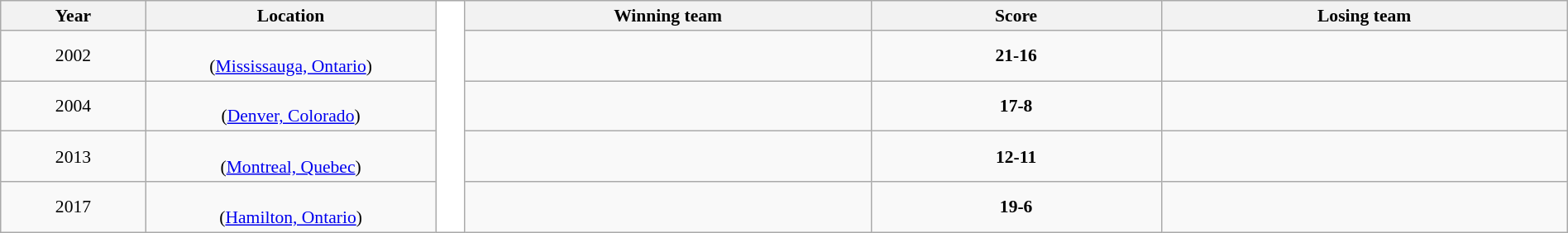<table class="wikitable" style="text-align:center;width:100%; font-size:90%;">
<tr>
<th width=5%>Year</th>
<th width=10%>Location</th>
<th rowspan="23" style="width:1%;background:#fff"></th>
<th width=14%>Winning team</th>
<th width=10%>Score</th>
<th width=14%>Losing team</th>
</tr>
<tr>
<td>2002</td>
<td> <br> (<a href='#'>Mississauga, Ontario</a>)</td>
<td><strong></strong></td>
<td><strong>21-16</strong></td>
<td></td>
</tr>
<tr>
<td>2004</td>
<td> <br> (<a href='#'>Denver, Colorado</a>)</td>
<td><strong></strong></td>
<td><strong>17-8</strong></td>
<td></td>
</tr>
<tr>
<td>2013</td>
<td> <br> (<a href='#'>Montreal, Quebec</a>)</td>
<td><strong></strong></td>
<td><strong>12-11</strong></td>
<td></td>
</tr>
<tr>
<td>2017</td>
<td> <br> (<a href='#'>Hamilton, Ontario</a>)</td>
<td><strong></strong></td>
<td><strong>19-6</strong></td>
<td></td>
</tr>
</table>
